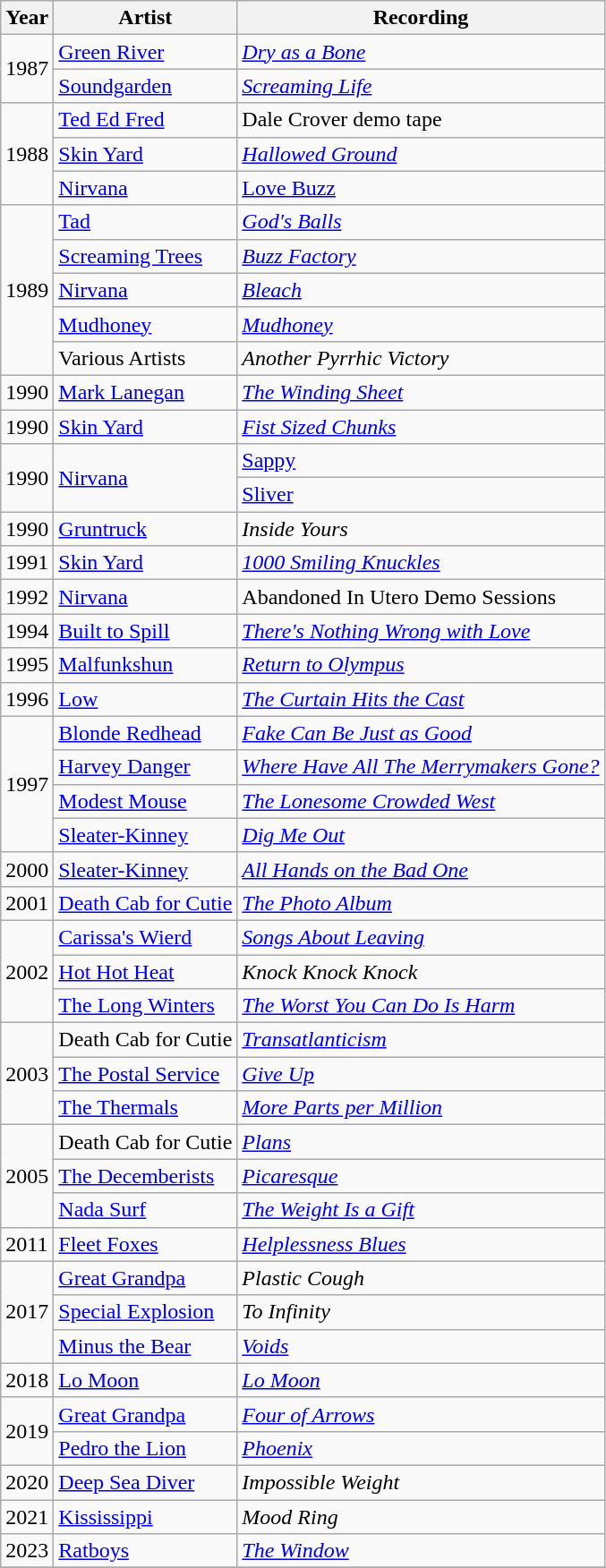<table class="wikitable sortable">
<tr>
<th>Year</th>
<th>Artist</th>
<th>Recording</th>
</tr>
<tr>
<td rowspan="2">1987</td>
<td><a href='#'>Green River</a></td>
<td><em><a href='#'>Dry as a Bone</a></em></td>
</tr>
<tr>
<td><a href='#'>Soundgarden</a></td>
<td><em><a href='#'>Screaming Life</a></em></td>
</tr>
<tr>
<td rowspan="3">1988</td>
<td><a href='#'>Ted Ed Fred</a></td>
<td>Dale Crover demo tape</td>
</tr>
<tr>
<td><a href='#'>Skin Yard</a></td>
<td><a href='#'><em>Hallowed Ground</em></a></td>
</tr>
<tr>
<td><a href='#'>Nirvana</a></td>
<td><a href='#'>Love Buzz</a></td>
</tr>
<tr>
<td rowspan="5">1989</td>
<td><a href='#'>Tad</a></td>
<td><em><a href='#'>God's Balls</a></em></td>
</tr>
<tr>
<td><a href='#'>Screaming Trees</a></td>
<td><em><a href='#'>Buzz Factory</a></em></td>
</tr>
<tr>
<td><a href='#'>Nirvana</a></td>
<td><em><a href='#'>Bleach</a></em></td>
</tr>
<tr>
<td><a href='#'>Mudhoney</a></td>
<td><em><a href='#'>Mudhoney</a></em></td>
</tr>
<tr>
<td>Various Artists</td>
<td><em>Another Pyrrhic Victory</em></td>
</tr>
<tr>
<td>1990</td>
<td><a href='#'>Mark Lanegan</a></td>
<td><em><a href='#'>The Winding Sheet</a></em></td>
</tr>
<tr>
<td>1990</td>
<td><a href='#'>Skin Yard</a></td>
<td><em><a href='#'>Fist Sized Chunks</a></em></td>
</tr>
<tr>
<td rowspan="2">1990</td>
<td rowspan="2"><a href='#'>Nirvana</a></td>
<td><a href='#'>Sappy</a></td>
</tr>
<tr>
<td><a href='#'>Sliver</a></td>
</tr>
<tr>
<td>1990</td>
<td><a href='#'>Gruntruck</a></td>
<td><em>Inside Yours</em></td>
</tr>
<tr>
<td>1991</td>
<td><a href='#'>Skin Yard</a></td>
<td><em><a href='#'>1000 Smiling Knuckles</a></em></td>
</tr>
<tr>
<td>1992</td>
<td><a href='#'>Nirvana</a></td>
<td>Abandoned In Utero Demo Sessions</td>
</tr>
<tr>
<td>1994</td>
<td><a href='#'>Built to Spill</a></td>
<td><em><a href='#'>There's Nothing Wrong with Love</a></em></td>
</tr>
<tr>
<td>1995</td>
<td><a href='#'>Malfunkshun</a></td>
<td><em><a href='#'>Return to Olympus</a></em></td>
</tr>
<tr>
<td>1996</td>
<td><a href='#'>Low</a></td>
<td><em><a href='#'>The Curtain Hits the Cast</a></em></td>
</tr>
<tr>
<td rowspan="4">1997</td>
<td><a href='#'>Blonde Redhead</a></td>
<td><em><a href='#'>Fake Can Be Just as Good</a></em></td>
</tr>
<tr>
<td><a href='#'>Harvey Danger</a></td>
<td><em><a href='#'>Where Have All The Merrymakers Gone?</a></em></td>
</tr>
<tr>
<td><a href='#'>Modest Mouse</a></td>
<td><em><a href='#'>The Lonesome Crowded West</a></em></td>
</tr>
<tr>
<td><a href='#'>Sleater-Kinney</a></td>
<td><em><a href='#'>Dig Me Out</a></em></td>
</tr>
<tr>
<td>2000</td>
<td><a href='#'>Sleater-Kinney</a></td>
<td><em><a href='#'>All Hands on the Bad One</a></em></td>
</tr>
<tr>
<td>2001</td>
<td><a href='#'>Death Cab for Cutie</a></td>
<td><em><a href='#'>The Photo Album</a></em></td>
</tr>
<tr>
<td rowspan="3">2002</td>
<td><a href='#'>Carissa's Wierd</a></td>
<td><em><a href='#'>Songs About Leaving</a></em></td>
</tr>
<tr>
<td><a href='#'>Hot Hot Heat</a></td>
<td><em>Knock Knock Knock</em></td>
</tr>
<tr>
<td><a href='#'>The Long Winters</a></td>
<td><em><a href='#'>The Worst You Can Do Is Harm</a></em></td>
</tr>
<tr>
<td rowspan="3">2003</td>
<td>Death Cab for Cutie</td>
<td><em><a href='#'>Transatlanticism</a></em></td>
</tr>
<tr>
<td><a href='#'>The Postal Service</a></td>
<td><em><a href='#'>Give Up</a></em></td>
</tr>
<tr>
<td><a href='#'>The Thermals</a></td>
<td><em><a href='#'>More Parts per Million</a></em></td>
</tr>
<tr>
<td rowspan="3">2005</td>
<td>Death Cab for Cutie</td>
<td><em><a href='#'>Plans</a></em></td>
</tr>
<tr>
<td><a href='#'>The Decemberists</a></td>
<td><em><a href='#'>Picaresque</a></em></td>
</tr>
<tr>
<td><a href='#'>Nada Surf</a></td>
<td><em><a href='#'>The Weight Is a Gift</a></em></td>
</tr>
<tr>
<td>2011</td>
<td><a href='#'>Fleet Foxes</a></td>
<td><em><a href='#'>Helplessness Blues</a></em></td>
</tr>
<tr>
<td rowspan="3">2017</td>
<td><a href='#'>Great Grandpa</a></td>
<td><em>Plastic Cough</em></td>
</tr>
<tr>
<td><a href='#'>Special Explosion</a></td>
<td><em>To Infinity</em></td>
</tr>
<tr>
<td><a href='#'>Minus the Bear</a></td>
<td><em><a href='#'>Voids</a></em></td>
</tr>
<tr>
<td>2018</td>
<td><a href='#'>Lo Moon</a></td>
<td><em><a href='#'>Lo Moon</a></em></td>
</tr>
<tr>
<td rowspan="2">2019</td>
<td><a href='#'>Great Grandpa</a></td>
<td><em><a href='#'>Four of Arrows</a></em></td>
</tr>
<tr>
<td><a href='#'>Pedro the Lion</a></td>
<td><em><a href='#'>Phoenix</a></em></td>
</tr>
<tr>
<td>2020</td>
<td><a href='#'>Deep Sea Diver</a></td>
<td><em>Impossible Weight</em></td>
</tr>
<tr>
<td>2021</td>
<td><a href='#'>Kississippi</a></td>
<td><em>Mood Ring</em></td>
</tr>
<tr>
<td>2023</td>
<td><a href='#'>Ratboys</a></td>
<td><em><a href='#'>The Window</a></em></td>
</tr>
<tr>
</tr>
</table>
